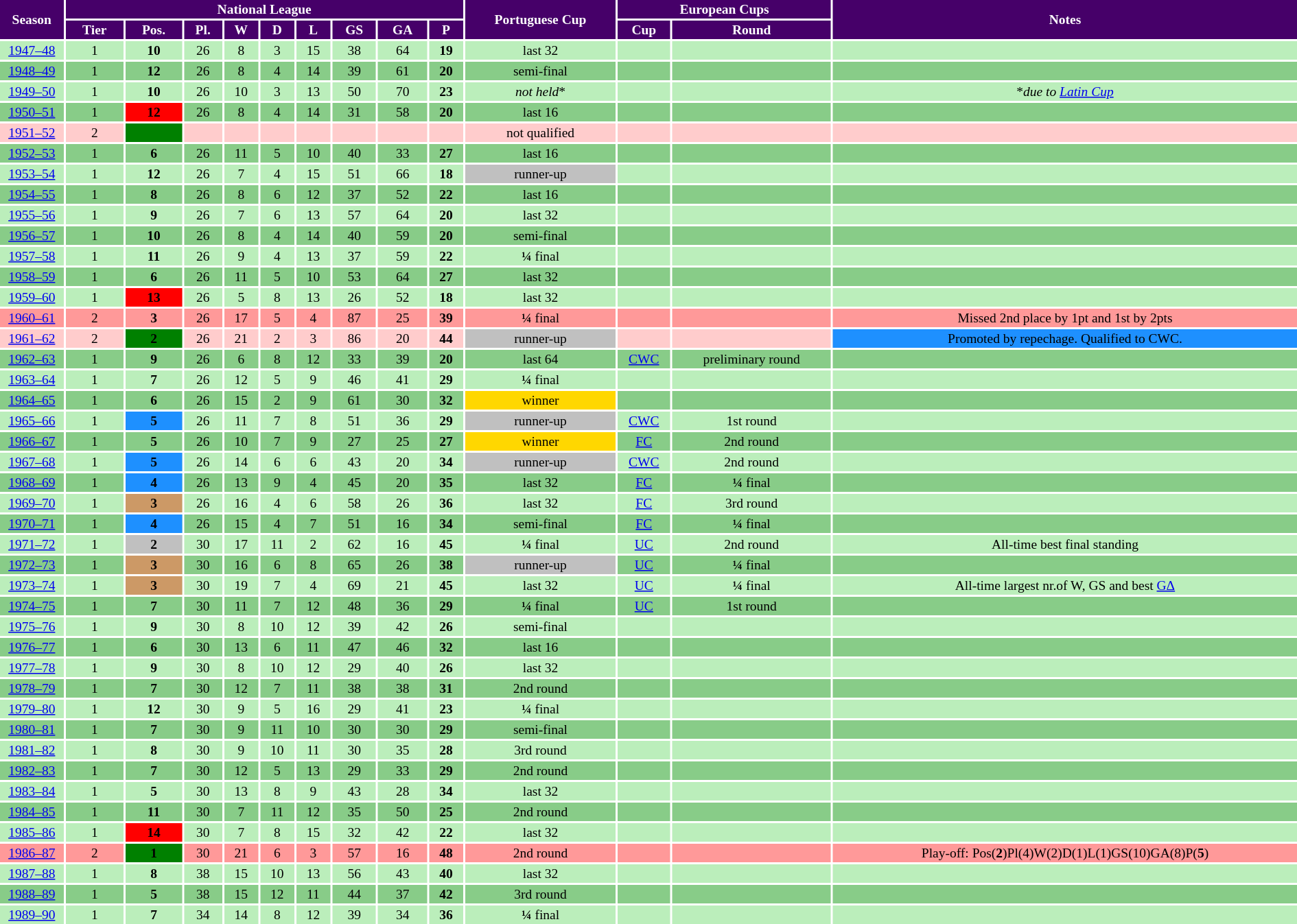<table style="text-align: center; font-size:13px; width:100%">
<tr style="background:#460069; color:white">
<th rowspan="2" width=5%>Season</th>
<th colspan="9" width=30%>National League</th>
<th rowspan="2">Portuguese Cup</th>
<th colspan="2">European Cups</th>
<th rowspan="2">Notes</th>
</tr>
<tr style="background:#460069; color:white">
<th>Tier</th>
<th>Pos.</th>
<th>Pl.</th>
<th>W</th>
<th>D</th>
<th>L</th>
<th>GS</th>
<th>GA</th>
<th>P</th>
<th>Cup</th>
<th>Round</th>
</tr>
<tr bgcolor=#BBEEBB>
<td><a href='#'>1947–48</a></td>
<td align=center>1</td>
<td><strong>10</strong></td>
<td>26</td>
<td>8</td>
<td>3</td>
<td>15</td>
<td>38</td>
<td>64</td>
<td><strong>19</strong></td>
<td>last 32</td>
<td></td>
<td></td>
<td></td>
</tr>
<tr bgcolor=#88CC88>
<td><a href='#'>1948–49</a></td>
<td align=center>1</td>
<td><strong>12</strong></td>
<td>26</td>
<td>8</td>
<td>4</td>
<td>14</td>
<td>39</td>
<td>61</td>
<td><strong>20</strong></td>
<td>semi-final</td>
<td></td>
<td></td>
<td></td>
</tr>
<tr bgcolor=#BBEEBB>
<td><a href='#'>1949–50</a></td>
<td align=center>1</td>
<td><strong>10</strong></td>
<td>26</td>
<td>10</td>
<td>3</td>
<td>13</td>
<td>50</td>
<td>70</td>
<td><strong>23</strong></td>
<td><em>not held</em>*</td>
<td></td>
<td></td>
<td>*<em>due to <a href='#'>Latin Cup</a></em></td>
</tr>
<tr bgcolor=#88CC88>
<td><a href='#'>1950–51</a></td>
<td align=center>1</td>
<td bgcolor=red><strong>12</strong></td>
<td>26</td>
<td>8</td>
<td>4</td>
<td>14</td>
<td>31</td>
<td>58</td>
<td><strong>20</strong></td>
<td>last 16</td>
<td></td>
<td></td>
<td></td>
</tr>
<tr bgcolor=#FFCCCC>
<td><a href='#'>1951–52</a></td>
<td align=center>2</td>
<td bgcolor=green><strong> </strong></td>
<td></td>
<td></td>
<td></td>
<td></td>
<td></td>
<td></td>
<td><strong> </strong></td>
<td>not qualified</td>
<td></td>
<td></td>
<td></td>
</tr>
<tr bgcolor=#88CC88>
<td><a href='#'>1952–53</a></td>
<td align=center>1</td>
<td><strong>6</strong></td>
<td>26</td>
<td>11</td>
<td>5</td>
<td>10</td>
<td>40</td>
<td>33</td>
<td><strong>27</strong></td>
<td>last 16</td>
<td></td>
<td></td>
<td></td>
</tr>
<tr bgcolor=#BBEEBB>
<td><a href='#'>1953–54</a></td>
<td align=center>1</td>
<td><strong>12</strong></td>
<td>26</td>
<td>7</td>
<td>4</td>
<td>15</td>
<td>51</td>
<td>66</td>
<td><strong>18</strong></td>
<td bgcolor=silver>runner-up</td>
<td></td>
<td></td>
<td></td>
</tr>
<tr bgcolor=#88CC88>
<td><a href='#'>1954–55</a></td>
<td align=center>1</td>
<td><strong>8</strong></td>
<td>26</td>
<td>8</td>
<td>6</td>
<td>12</td>
<td>37</td>
<td>52</td>
<td><strong>22</strong></td>
<td>last 16</td>
<td></td>
<td></td>
<td></td>
</tr>
<tr bgcolor=#BBEEBB>
<td><a href='#'>1955–56</a></td>
<td align=center>1</td>
<td><strong>9</strong></td>
<td>26</td>
<td>7</td>
<td>6</td>
<td>13</td>
<td>57</td>
<td>64</td>
<td><strong>20</strong></td>
<td>last 32</td>
<td></td>
<td></td>
<td></td>
</tr>
<tr bgcolor=#88CC88>
<td><a href='#'>1956–57</a></td>
<td align=center>1</td>
<td><strong>10</strong></td>
<td>26</td>
<td>8</td>
<td>4</td>
<td>14</td>
<td>40</td>
<td>59</td>
<td><strong>20</strong></td>
<td>semi-final</td>
<td></td>
<td></td>
<td></td>
</tr>
<tr bgcolor=#BBEEBB>
<td><a href='#'>1957–58</a></td>
<td align=center>1</td>
<td><strong>11</strong></td>
<td>26</td>
<td>9</td>
<td>4</td>
<td>13</td>
<td>37</td>
<td>59</td>
<td><strong>22</strong></td>
<td><strong>¼</strong> final</td>
<td></td>
<td></td>
<td></td>
</tr>
<tr bgcolor=#88CC88>
<td><a href='#'>1958–59</a></td>
<td align=center>1</td>
<td><strong>6</strong></td>
<td>26</td>
<td>11</td>
<td>5</td>
<td>10</td>
<td>53</td>
<td>64</td>
<td><strong>27</strong></td>
<td>last 32</td>
<td></td>
<td></td>
<td></td>
</tr>
<tr bgcolor=#BBEEBB>
<td><a href='#'>1959–60</a></td>
<td align=center>1</td>
<td bgcolor=red><strong>13</strong></td>
<td>26</td>
<td>5</td>
<td>8</td>
<td>13</td>
<td>26</td>
<td>52</td>
<td><strong>18</strong></td>
<td>last 32</td>
<td></td>
<td></td>
<td></td>
</tr>
<tr bgcolor=#FF9999>
<td><a href='#'>1960–61</a></td>
<td align=center>2</td>
<td><strong>3</strong></td>
<td>26</td>
<td>17</td>
<td>5</td>
<td>4</td>
<td>87</td>
<td>25</td>
<td><strong>39</strong></td>
<td><strong>¼</strong> final</td>
<td></td>
<td></td>
<td>Missed 2nd place by 1pt and 1st by 2pts</td>
</tr>
<tr bgcolor=#FFCCCC>
<td><a href='#'>1961–62</a></td>
<td align=center>2</td>
<td bgcolor=green><strong>2</strong></td>
<td>26</td>
<td>21</td>
<td>2</td>
<td>3</td>
<td>86</td>
<td>20</td>
<td><strong>44</strong></td>
<td bgcolor=silver>runner-up</td>
<td></td>
<td></td>
<td bgcolor=dodgerblue>Promoted by repechage. Qualified to CWC.</td>
</tr>
<tr bgcolor=#88CC88>
<td><a href='#'>1962–63</a></td>
<td align=center>1</td>
<td><strong>9</strong></td>
<td>26</td>
<td>6</td>
<td>8</td>
<td>12</td>
<td>33</td>
<td>39</td>
<td><strong>20</strong></td>
<td>last 64</td>
<td><a href='#'>CWC</a></td>
<td>preliminary round</td>
<td></td>
</tr>
<tr bgcolor=#BBEEBB>
<td><a href='#'>1963–64</a></td>
<td align=center>1</td>
<td><strong>7</strong></td>
<td>26</td>
<td>12</td>
<td>5</td>
<td>9</td>
<td>46</td>
<td>41</td>
<td><strong>29</strong></td>
<td><strong>¼</strong> final</td>
<td></td>
<td></td>
<td></td>
</tr>
<tr bgcolor=#88CC88>
<td><a href='#'>1964–65</a></td>
<td align=center>1</td>
<td><strong>6</strong></td>
<td>26</td>
<td>15</td>
<td>2</td>
<td>9</td>
<td>61</td>
<td>30</td>
<td><strong>32</strong></td>
<td bgcolor=gold>winner</td>
<td></td>
<td></td>
<td></td>
</tr>
<tr bgcolor=#BBEEBB>
<td><a href='#'>1965–66</a></td>
<td align=center>1</td>
<td bgcolor=dodgerblue><strong>5</strong></td>
<td>26</td>
<td>11</td>
<td>7</td>
<td>8</td>
<td>51</td>
<td>36</td>
<td><strong>29</strong></td>
<td bgcolor=silver>runner-up</td>
<td><a href='#'>CWC</a></td>
<td>1st round</td>
<td></td>
</tr>
<tr bgcolor=#88CC88>
<td><a href='#'>1966–67</a></td>
<td align=center>1</td>
<td><strong>5</strong></td>
<td>26</td>
<td>10</td>
<td>7</td>
<td>9</td>
<td>27</td>
<td>25</td>
<td><strong>27</strong></td>
<td bgcolor=gold>winner</td>
<td><a href='#'>FC</a></td>
<td>2nd round</td>
<td></td>
</tr>
<tr bgcolor=#BBEEBB>
<td><a href='#'>1967–68</a></td>
<td align=center>1</td>
<td bgcolor=dodgerblue><strong>5</strong></td>
<td>26</td>
<td>14</td>
<td>6</td>
<td>6</td>
<td>43</td>
<td>20</td>
<td><strong>34</strong></td>
<td bgcolor=silver>runner-up</td>
<td><a href='#'>CWC</a></td>
<td>2nd round</td>
<td></td>
</tr>
<tr bgcolor=#88CC88>
<td><a href='#'>1968–69</a></td>
<td align=center>1</td>
<td bgcolor=dodgerblue><strong>4</strong></td>
<td>26</td>
<td>13</td>
<td>9</td>
<td>4</td>
<td>45</td>
<td>20</td>
<td><strong>35</strong></td>
<td>last 32</td>
<td><a href='#'>FC</a></td>
<td><strong>¼</strong> final</td>
<td></td>
</tr>
<tr bgcolor=#BBEEBB>
<td><a href='#'>1969–70</a></td>
<td align=center>1</td>
<td bgcolor=CC9966><strong>3</strong></td>
<td>26</td>
<td>16</td>
<td>4</td>
<td>6</td>
<td>58</td>
<td>26</td>
<td><strong>36</strong></td>
<td>last 32</td>
<td><a href='#'>FC</a></td>
<td>3rd round</td>
<td></td>
</tr>
<tr bgcolor=#88CC88>
<td><a href='#'>1970–71</a></td>
<td align=center>1</td>
<td bgcolor=dodgerblue><strong>4</strong></td>
<td>26</td>
<td>15</td>
<td>4</td>
<td>7</td>
<td>51</td>
<td>16</td>
<td><strong>34</strong></td>
<td>semi-final</td>
<td><a href='#'>FC</a></td>
<td><strong>¼</strong> final</td>
<td></td>
</tr>
<tr bgcolor=#BBEEBB>
<td><a href='#'>1971–72</a></td>
<td align=center>1</td>
<td bgcolor=silver><strong>2</strong></td>
<td>30</td>
<td>17</td>
<td>11</td>
<td>2</td>
<td>62</td>
<td>16</td>
<td><strong>45</strong></td>
<td><strong>¼</strong> final</td>
<td><a href='#'>UC</a></td>
<td>2nd round</td>
<td>All-time best final standing</td>
</tr>
<tr bgcolor=#88CC88>
<td><a href='#'>1972–73</a></td>
<td align=center>1</td>
<td bgcolor=CC9966><strong>3</strong></td>
<td>30</td>
<td>16</td>
<td>6</td>
<td>8</td>
<td>65</td>
<td>26</td>
<td><strong>38</strong></td>
<td bgcolor=silver>runner-up</td>
<td><a href='#'>UC</a></td>
<td><strong>¼</strong> final</td>
<td></td>
</tr>
<tr bgcolor=#BBEEBB>
<td><a href='#'>1973–74</a></td>
<td align=center>1</td>
<td bgcolor=CC9966><strong>3</strong></td>
<td>30</td>
<td>19</td>
<td>7</td>
<td>4</td>
<td>69</td>
<td>21</td>
<td><strong>45</strong></td>
<td>last 32</td>
<td><a href='#'>UC</a></td>
<td><strong>¼</strong> final</td>
<td>All-time largest nr.of W, GS and best <a href='#'>GΔ</a></td>
</tr>
<tr bgcolor=#88CC88>
<td><a href='#'>1974–75</a></td>
<td align=center>1</td>
<td><strong>7</strong></td>
<td>30</td>
<td>11</td>
<td>7</td>
<td>12</td>
<td>48</td>
<td>36</td>
<td><strong>29</strong></td>
<td><strong>¼</strong> final</td>
<td><a href='#'>UC</a></td>
<td>1st round</td>
<td></td>
</tr>
<tr bgcolor=#BBEEBB>
<td><a href='#'>1975–76</a></td>
<td align=center>1</td>
<td><strong>9</strong></td>
<td>30</td>
<td>8</td>
<td>10</td>
<td>12</td>
<td>39</td>
<td>42</td>
<td><strong>26</strong></td>
<td>semi-final</td>
<td></td>
<td></td>
<td></td>
</tr>
<tr bgcolor=#88CC88>
<td><a href='#'>1976–77</a></td>
<td align=center>1</td>
<td><strong>6</strong></td>
<td>30</td>
<td>13</td>
<td>6</td>
<td>11</td>
<td>47</td>
<td>46</td>
<td><strong>32</strong></td>
<td>last 16</td>
<td></td>
<td></td>
<td></td>
</tr>
<tr bgcolor=#BBEEBB>
<td><a href='#'>1977–78</a></td>
<td align=center>1</td>
<td><strong>9</strong></td>
<td>30</td>
<td>8</td>
<td>10</td>
<td>12</td>
<td>29</td>
<td>40</td>
<td><strong>26</strong></td>
<td>last 32</td>
<td></td>
<td></td>
<td></td>
</tr>
<tr bgcolor=#88CC88>
<td><a href='#'>1978–79</a></td>
<td align=center>1</td>
<td><strong>7</strong></td>
<td>30</td>
<td>12</td>
<td>7</td>
<td>11</td>
<td>38</td>
<td>38</td>
<td><strong>31</strong></td>
<td>2nd round</td>
<td></td>
<td></td>
<td></td>
</tr>
<tr bgcolor=#BBEEBB>
<td><a href='#'>1979–80</a></td>
<td align=center>1</td>
<td><strong>12</strong></td>
<td>30</td>
<td>9</td>
<td>5</td>
<td>16</td>
<td>29</td>
<td>41</td>
<td><strong>23</strong></td>
<td><strong>¼</strong> final</td>
<td></td>
<td></td>
<td></td>
</tr>
<tr bgcolor=#88CC88>
<td><a href='#'>1980–81</a></td>
<td align=center>1</td>
<td><strong>7</strong></td>
<td>30</td>
<td>9</td>
<td>11</td>
<td>10</td>
<td>30</td>
<td>30</td>
<td><strong>29</strong></td>
<td>semi-final</td>
<td></td>
<td></td>
<td></td>
</tr>
<tr bgcolor=#BBEEBB>
<td><a href='#'>1981–82</a></td>
<td align=center>1</td>
<td><strong>8</strong></td>
<td>30</td>
<td>9</td>
<td>10</td>
<td>11</td>
<td>30</td>
<td>35</td>
<td><strong>28</strong></td>
<td>3rd round</td>
<td></td>
<td></td>
<td></td>
</tr>
<tr bgcolor=#88CC88>
<td><a href='#'>1982–83</a></td>
<td align=center>1</td>
<td><strong>7</strong></td>
<td>30</td>
<td>12</td>
<td>5</td>
<td>13</td>
<td>29</td>
<td>33</td>
<td><strong>29</strong></td>
<td>2nd round</td>
<td></td>
<td></td>
<td></td>
</tr>
<tr bgcolor=#BBEEBB>
<td><a href='#'>1983–84</a></td>
<td align=center>1</td>
<td><strong>5</strong></td>
<td>30</td>
<td>13</td>
<td>8</td>
<td>9</td>
<td>43</td>
<td>28</td>
<td><strong>34</strong></td>
<td>last 32</td>
<td></td>
<td></td>
<td></td>
</tr>
<tr bgcolor=#88CC88>
<td><a href='#'>1984–85</a></td>
<td align=center>1</td>
<td><strong>11</strong></td>
<td>30</td>
<td>7</td>
<td>11</td>
<td>12</td>
<td>35</td>
<td>50</td>
<td><strong>25</strong></td>
<td>2nd round</td>
<td></td>
<td></td>
<td></td>
</tr>
<tr bgcolor=#BBEEBB>
<td><a href='#'>1985–86</a></td>
<td align=center>1</td>
<td bgcolor=red><strong>14</strong></td>
<td>30</td>
<td>7</td>
<td>8</td>
<td>15</td>
<td>32</td>
<td>42</td>
<td><strong>22</strong></td>
<td>last 32</td>
<td></td>
<td></td>
<td></td>
</tr>
<tr bgcolor=#FF9999>
<td><a href='#'>1986–87</a></td>
<td align=center>2</td>
<td bgcolor=green><strong>1</strong></td>
<td>30</td>
<td>21</td>
<td>6</td>
<td>3</td>
<td>57</td>
<td>16</td>
<td><strong>48</strong></td>
<td>2nd round</td>
<td></td>
<td></td>
<td>Play-off: Pos(<strong>2</strong>)Pl(4)W(2)D(1)L(1)GS(10)GA(8)P(<strong>5</strong>)</td>
</tr>
<tr bgcolor=#BBEEBB>
<td><a href='#'>1987–88</a></td>
<td align=center>1</td>
<td><strong>8</strong></td>
<td>38</td>
<td>15</td>
<td>10</td>
<td>13</td>
<td>56</td>
<td>43</td>
<td><strong>40</strong></td>
<td>last 32</td>
<td></td>
<td></td>
<td></td>
</tr>
<tr bgcolor=#88CC88>
<td><a href='#'>1988–89</a></td>
<td align=center>1</td>
<td><strong>5</strong></td>
<td>38</td>
<td>15</td>
<td>12</td>
<td>11</td>
<td>44</td>
<td>37</td>
<td><strong>42</strong></td>
<td>3rd round</td>
<td></td>
<td></td>
<td></td>
</tr>
<tr bgcolor=#BBEEBB>
<td><a href='#'>1989–90</a></td>
<td align=center>1</td>
<td><strong>7</strong></td>
<td>34</td>
<td>14</td>
<td>8</td>
<td>12</td>
<td>39</td>
<td>34</td>
<td><strong>36</strong></td>
<td><strong>¼</strong> final</td>
<td></td>
<td></td>
<td></td>
</tr>
</table>
